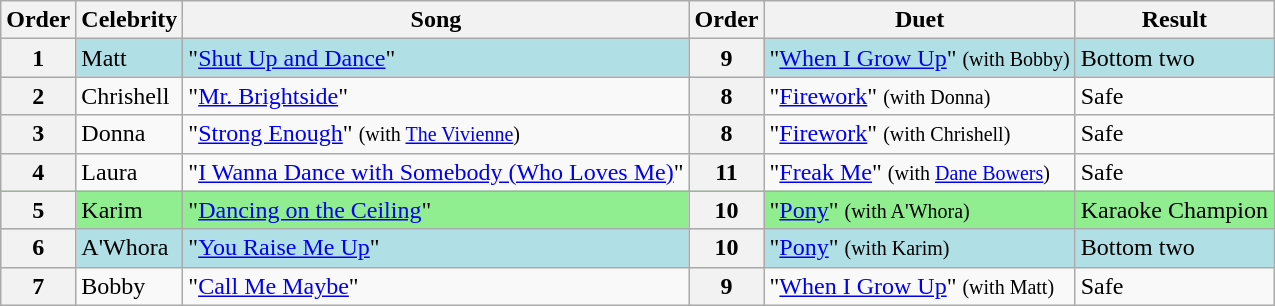<table class="wikitable sortable collapsed">
<tr style="text-align:Center; background:#cc;">
<th>Order</th>
<th>Celebrity</th>
<th>Song</th>
<th>Order</th>
<th>Duet</th>
<th>Result</th>
</tr>
<tr style="background:#b0e0e6;">
<th>1</th>
<td>Matt</td>
<td>"<a href='#'>Shut Up and Dance</a>"</td>
<th>9</th>
<td>"<a href='#'>When I Grow Up</a>" <small>(with Bobby)</small></td>
<td>Bottom two</td>
</tr>
<tr>
<th>2</th>
<td>Chrishell</td>
<td>"<a href='#'>Mr. Brightside</a>"</td>
<th>8</th>
<td>"<a href='#'>Firework</a>" <small>(with Donna)</small></td>
<td>Safe</td>
</tr>
<tr>
<th>3</th>
<td>Donna</td>
<td>"<a href='#'>Strong Enough</a>" <small>(with <a href='#'>The Vivienne</a>)</small></td>
<th>8</th>
<td>"<a href='#'>Firework</a>" <small>(with Chrishell)</small></td>
<td>Safe</td>
</tr>
<tr>
<th>4</th>
<td>Laura</td>
<td>"<a href='#'>I Wanna Dance with Somebody (Who Loves Me)</a>"</td>
<th>11</th>
<td>"<a href='#'>Freak Me</a>" <small>(with <a href='#'>Dane Bowers</a>)</small></td>
<td>Safe</td>
</tr>
<tr style="background:lightgreen;">
<th>5</th>
<td>Karim</td>
<td>"<a href='#'>Dancing on the Ceiling</a>"</td>
<th>10</th>
<td>"<a href='#'>Pony</a>" <small>(with A'Whora)</small></td>
<td>Karaoke Champion</td>
</tr>
<tr style="background:#b0e0e6;">
<th>6</th>
<td>A'Whora</td>
<td>"<a href='#'>You Raise Me Up</a>"</td>
<th>10</th>
<td>"<a href='#'>Pony</a>" <small>(with Karim)</small></td>
<td>Bottom two</td>
</tr>
<tr>
<th>7</th>
<td>Bobby</td>
<td>"<a href='#'>Call Me Maybe</a>"</td>
<th>9</th>
<td>"<a href='#'>When I Grow Up</a>" <small>(with Matt)</small></td>
<td>Safe</td>
</tr>
</table>
